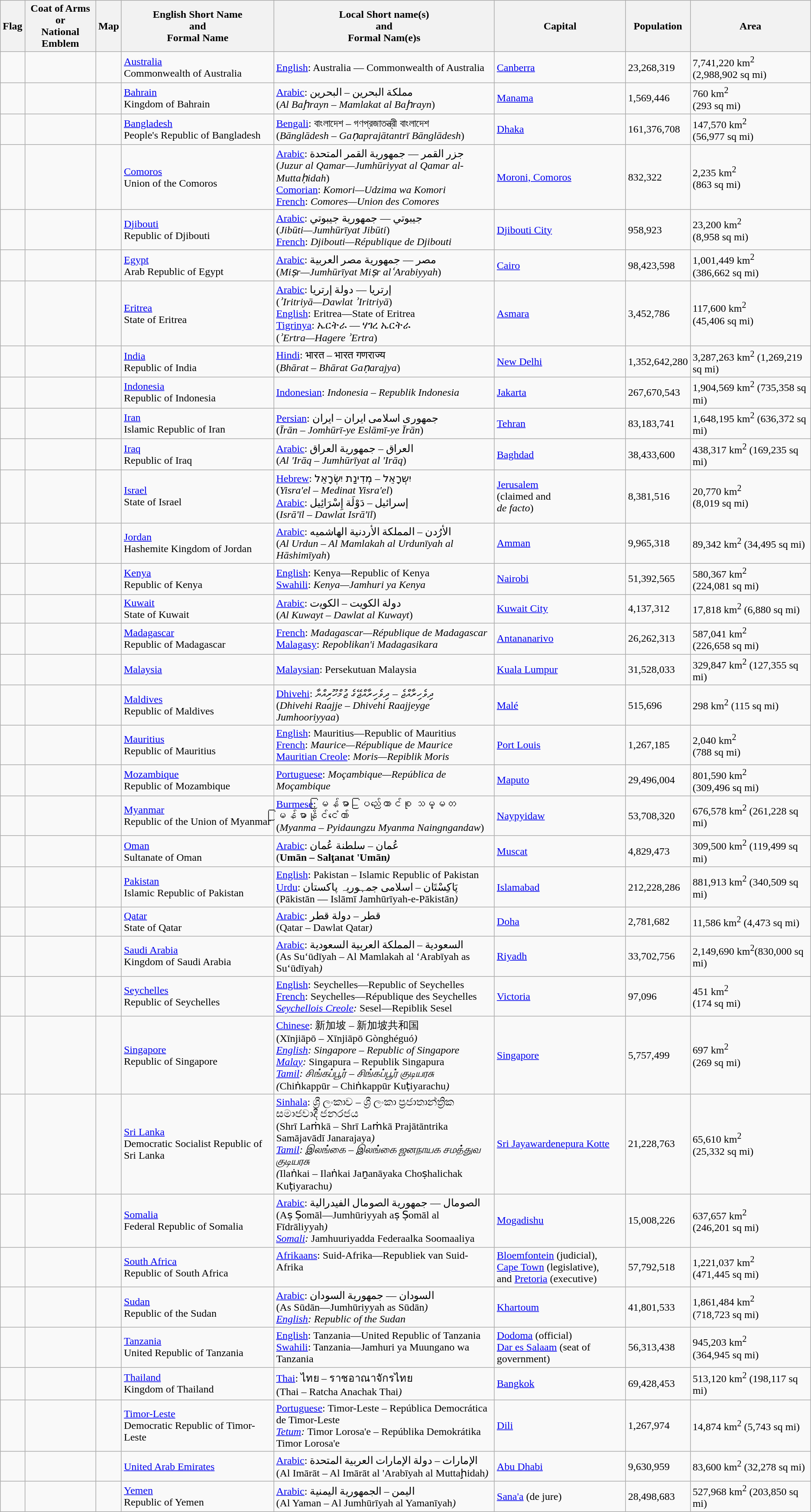<table class="wikitable sortable mw-collapsible">
<tr>
<th>Flag</th>
<th>Coat of Arms<br>or<br>
National Emblem</th>
<th>Map</th>
<th>English Short Name<br>and<br>
Formal Name</th>
<th>Local Short name(s)<br>and<br>Formal Nam(e)s</th>
<th>Capital</th>
<th>Population</th>
<th>Area</th>
</tr>
<tr>
<td></td>
<td></td>
<td></td>
<td><a href='#'>Australia</a><br>Commonwealth of Australia</td>
<td><a href='#'>English</a>: Australia — Commonwealth of Australia</td>
<td><a href='#'>Canberra</a></td>
<td>23,268,319</td>
<td>7,741,220 km<sup>2</sup><br>(2,988,902 sq mi)</td>
</tr>
<tr>
<td></td>
<td></td>
<td></td>
<td><a href='#'>Bahrain</a><br>Kingdom of Bahrain</td>
<td><a href='#'>Arabic</a>: مملكة البحرين – البحرين<br>(<em>Al Baḩrayn – Mamlakat al Baḩrayn</em>)</td>
<td><a href='#'>Manama</a></td>
<td>1,569,446</td>
<td>760 km<sup>2</sup><br>(293 sq mi)</td>
</tr>
<tr>
<td></td>
<td></td>
<td></td>
<td><a href='#'>Bangladesh</a><br>People's Republic of Bangladesh</td>
<td><a href='#'>Bengali</a>: বাংলাদেশ – গণপ্রজাতন্ত্রী বাংলাদেশ<br>(<em>Bānglādesh – Gaṇaprajātantrī Bānglādesh</em>)</td>
<td><a href='#'>Dhaka</a></td>
<td>161,376,708</td>
<td>147,570 km<sup>2</sup><br>(56,977 sq mi)</td>
</tr>
<tr>
<td></td>
<td></td>
<td></td>
<td><a href='#'>Comoros</a><br>Union of the Comoros</td>
<td><a href='#'>Arabic</a>: جزر القمر — جمهورية القمر المتحدة<br>(<em>Juzur al Qamar—Jumhūriyyat al Qamar al-Muttaḥidah</em>)<br><a href='#'>Comorian</a>: <em>Komori—Udzima wa Komori</em><br><a href='#'>French</a>: <em>Comores—Union des Comores</em></td>
<td><a href='#'>Moroni, Comoros</a></td>
<td>832,322</td>
<td>2,235 km<sup>2</sup><br>(863 sq mi)</td>
</tr>
<tr>
<td></td>
<td></td>
<td></td>
<td><a href='#'>Djibouti</a><br>Republic of Djibouti</td>
<td><a href='#'>Arabic</a>: جيبوتي — جمهورية جيبوتي<br>(<em>Jibūti—Jumhūrīyat Jibūti</em>)<br><a href='#'>French</a>: <em>Djibouti—République de Djibouti</em></td>
<td><a href='#'>Djibouti City</a></td>
<td>958,923</td>
<td>23,200 km<sup>2</sup><br>(8,958 sq mi)</td>
</tr>
<tr>
<td></td>
<td></td>
<td></td>
<td><a href='#'>Egypt</a><br>Arab Republic of Egypt</td>
<td><a href='#'>Arabic</a>: مصر — جمهورية مصر العربية<br>(<em>Miṣr—Jumhūrīyat Miṣr alʿArabiyyah</em>)</td>
<td><a href='#'>Cairo</a></td>
<td>98,423,598</td>
<td>1,001,449 km<sup>2</sup><br>(386,662 sq mi)</td>
</tr>
<tr>
<td></td>
<td></td>
<td></td>
<td><a href='#'>Eritrea</a><br>State of Eritrea</td>
<td><a href='#'>Arabic</a>: إرتريا — دولة إرتريا<br>(<em>ʾIritriyā—Dawlat ʾIritriyā</em>)<br><a href='#'>English</a>: Eritrea—State of Eritrea<br><a href='#'>Tigrinya</a>: ኤርትራ — ሃገረ ኤርትራ<br>(<em>ʾErtra—Hagere ʾErtra</em>)</td>
<td><a href='#'>Asmara</a></td>
<td>3,452,786</td>
<td>117,600 km<sup>2</sup><br>(45,406 sq mi)</td>
</tr>
<tr>
<td></td>
<td></td>
<td></td>
<td><a href='#'>India</a><br>Republic of India</td>
<td><a href='#'>Hindi</a>: भारत – भारत गणराज्य<br>(<em>Bhārat – Bhārat Gaṇarajya</em>)</td>
<td><a href='#'>New Delhi</a></td>
<td>1,352,642,280</td>
<td>3,287,263 km<sup>2</sup> (1,269,219 sq mi)</td>
</tr>
<tr>
<td></td>
<td></td>
<td></td>
<td><a href='#'>Indonesia</a><br>Republic of Indonesia</td>
<td><a href='#'>Indonesian</a>: <em>Indonesia – Republik Indonesia</em></td>
<td><a href='#'>Jakarta</a></td>
<td>267,670,543</td>
<td>1,904,569 km<sup>2</sup> (735,358 sq mi)</td>
</tr>
<tr>
<td></td>
<td></td>
<td></td>
<td><a href='#'>Iran</a><br>Islamic Republic of Iran</td>
<td><a href='#'>Persian</a>: جمهوری اسلامی ایران – ایران<br>(<em>Īrān – Jomhūrī-ye Eslāmī-ye Īrān</em>)</td>
<td><a href='#'>Tehran</a></td>
<td>83,183,741</td>
<td>1,648,195 km<sup>2</sup> (636,372 sq mi)</td>
</tr>
<tr>
<td></td>
<td></td>
<td></td>
<td><a href='#'>Iraq</a><br>Republic of Iraq</td>
<td><a href='#'>Arabic</a>: العراق – جمهورية العراق<br>(<em>Al 'Irāq – Jumhūrīyat al 'Irāq</em>)</td>
<td><a href='#'>Baghdad</a></td>
<td>38,433,600</td>
<td>438,317 km<sup>2</sup> (169,235 sq mi)</td>
</tr>
<tr>
<td></td>
<td></td>
<td></td>
<td><a href='#'>Israel</a><br>State of Israel</td>
<td><a href='#'>Hebrew</a>: יִשְרָאֵל – מְדִינַת יִשְׂרָאֵל<br>(<em>Yisra'el – Medinat Yisra'el</em>)<br><a href='#'>Arabic</a>: إسرائيل – دَوْلَة إِسْرَائِيل<br>(<em>Isrā'īl – Dawlat Isrā'īl</em>)</td>
<td><a href='#'>Jerusalem</a><br>(claimed and<br><em>de facto</em>)</td>
<td>8,381,516</td>
<td>20,770 km<sup>2</sup><br>(8,019 sq mi)</td>
</tr>
<tr>
<td></td>
<td></td>
<td></td>
<td><a href='#'>Jordan</a><br>Hashemite Kingdom of Jordan</td>
<td><a href='#'>Arabic</a>: اﻷرُدن – المملكة الأردنية الهاشميه<br>(<em>Al Urdun – Al Mamlakah al Urdunīyah al Hāshimīyah</em>)</td>
<td><a href='#'>Amman</a></td>
<td>9,965,318</td>
<td>89,342 km<sup>2</sup> (34,495 sq mi)</td>
</tr>
<tr>
<td></td>
<td></td>
<td></td>
<td><a href='#'>Kenya</a><br>Republic of Kenya</td>
<td><a href='#'>English</a>: Kenya—Republic of Kenya<br><a href='#'>Swahili</a>: <em>Kenya—Jamhuri ya Kenya</em></td>
<td><a href='#'>Nairobi</a></td>
<td>51,392,565</td>
<td>580,367 km<sup>2</sup><br>(224,081 sq mi)</td>
</tr>
<tr>
<td></td>
<td></td>
<td></td>
<td><a href='#'>Kuwait</a><br>State of Kuwait</td>
<td><a href='#'>Arabic</a>: دولة الكويت – اﻟﻜﻮﻳت<br>(<em>Al Kuwayt – Dawlat al Kuwayt</em>)</td>
<td><a href='#'>Kuwait City</a></td>
<td>4,137,312</td>
<td>17,818 km<sup>2</sup> (6,880 sq mi)</td>
</tr>
<tr>
<td></td>
<td></td>
<td></td>
<td><a href='#'>Madagascar</a><br>Republic of Madagascar</td>
<td><a href='#'>French</a>: <em>Madagascar—République de Madagascar</em><br><a href='#'>Malagasy</a>: <em>Repoblikan'i Madagasikara</em></td>
<td><a href='#'>Antananarivo</a></td>
<td>26,262,313</td>
<td>587,041 km<sup>2</sup><br>(226,658 sq mi)</td>
</tr>
<tr>
<td></td>
<td></td>
<td></td>
<td><a href='#'>Malaysia</a></td>
<td><a href='#'>Malaysian</a>: Persekutuan Malaysia</td>
<td><a href='#'>Kuala Lumpur</a></td>
<td>31,528,033</td>
<td>329,847 km<sup>2</sup> (127,355 sq mi)</td>
</tr>
<tr>
<td></td>
<td></td>
<td></td>
<td><a href='#'>Maldives</a><br>Republic of Maldives</td>
<td><a href='#'>Dhivehi</a>: ދިވެހިރާއްޖެ – ދިވެހިރާއްޖޭގެ ޖުމްހޫރިއްޔާ<br>(<em>Dhivehi Raajje – Dhivehi Raajjeyge Jumhooriyyaa</em>)</td>
<td><a href='#'>Malé</a></td>
<td>515,696</td>
<td>298 km<sup>2</sup> (115 sq mi)</td>
</tr>
<tr>
<td></td>
<td></td>
<td></td>
<td><a href='#'>Mauritius</a><br>Republic of Mauritius</td>
<td><a href='#'>English</a>: Mauritius—Republic of Mauritius<br><a href='#'>French</a>: <em>Maurice—République de Maurice</em><br><a href='#'>Mauritian Creole</a>: <em>Moris—Repiblik Moris</em></td>
<td><a href='#'>Port Louis</a></td>
<td>1,267,185</td>
<td>2,040 km<sup>2</sup><br>(788 sq mi)</td>
</tr>
<tr>
<td></td>
<td></td>
<td></td>
<td><a href='#'>Mozambique</a><br>Republic of Mozambique</td>
<td><a href='#'>Portuguese</a>: <em>Moçambique—República de Moçambique</em></td>
<td><a href='#'>Maputo</a></td>
<td>29,496,004</td>
<td>801,590 km<sup>2</sup><br>(309,496 sq mi)</td>
</tr>
<tr>
<td></td>
<td></td>
<td></td>
<td><a href='#'>Myanmar</a><br>Republic of the Union of Myanmar</td>
<td><a href='#'>Burmese</a>: မြန်မာ – ပြည်ထောင်စု သမ္မတ မြန်မာနိုင်ငံတော်<br>(<em>Myanma – Pyidaungzu Myanma Naingngandaw</em>)</td>
<td><a href='#'>Naypyidaw</a></td>
<td>53,708,320</td>
<td>676,578 km<sup>2</sup> (261,228 sq mi)</td>
</tr>
<tr>
<td></td>
<td></td>
<td></td>
<td><a href='#'>Oman</a><br>Sultanate of Oman</td>
<td><a href='#'>Arabic</a>: عُمان – سلطنة عُمان<br>(<strong>Umān – Salţanat 'Umān<em>)</td>
<td><a href='#'>Muscat</a></td>
<td>4,829,473</td>
<td>309,500 km<sup>2</sup> (119,499 sq mi)</td>
</tr>
<tr>
<td></td>
<td></td>
<td></td>
<td><a href='#'>Pakistan</a><br>Islamic Republic of Pakistan</td>
<td><a href='#'>English</a>: Pakistan – Islamic Republic of Pakistan<br><a href='#'>Urdu</a>: پَاکِسْتَان – اسلامی جمہوریہ پاکستان<br>(</em>Pākistān — Islāmī Jamhūrīyah-e-Pākistān<em>)</td>
<td><a href='#'>Islamabad</a></td>
<td>212,228,286</td>
<td>881,913 km<sup>2</sup> (340,509 sq mi)</td>
</tr>
<tr>
<td></td>
<td></td>
<td></td>
<td><a href='#'>Qatar</a><br>State of Qatar</td>
<td><a href='#'>Arabic</a>: قطر – دولة قطر<br>(</em>Qatar – Dawlat Qatar<em>)</td>
<td><a href='#'>Doha</a></td>
<td>2,781,682</td>
<td>11,586 km<sup>2</sup> (4,473 sq mi)</td>
</tr>
<tr>
<td></td>
<td></td>
<td></td>
<td><a href='#'>Saudi Arabia</a><br>Kingdom of Saudi Arabia</td>
<td><a href='#'>Arabic</a>: السعودية – المملكة العربية السعودية<br>(</em>As Su‘ūdīyah – Al Mamlakah al ‘Arabīyah as Su‘ūdīyah<em>)</td>
<td><a href='#'>Riyadh</a></td>
<td>33,702,756</td>
<td>2,149,690 km<sup>2</sup>(830,000 sq mi)</td>
</tr>
<tr>
<td></td>
<td></td>
<td></td>
<td><a href='#'>Seychelles</a><br>Republic of Seychelles</td>
<td><a href='#'>English</a>: Seychelles—Republic of Seychelles<br><a href='#'>French</a>: </em>Seychelles—République des Seychelles<em><br><a href='#'>Seychellois Creole</a>: </em>Sesel—Repiblik Sesel<em></td>
<td><a href='#'>Victoria</a></td>
<td>97,096</td>
<td>451 km<sup>2</sup><br>(174 sq mi)</td>
</tr>
<tr>
<td></td>
<td></td>
<td></td>
<td><a href='#'>Singapore</a><br>Republic of Singapore</td>
<td><a href='#'>Chinese</a>: 新加坡 – 新加坡共和国<br>(</em>Xīnjiāpō – Xīnjiāpō Gònghéguó<em>)<br><a href='#'>English</a>: Singapore – Republic of Singapore<br><a href='#'>Malay</a>: </em>Singapura – Republik Singapura<em><br><a href='#'>Tamil</a>: சிங்கப்பூர் – சிங்கப்பூர் குடியரசு<br>(</em>Chiṅkappūr – Chiṅkappūr Kuṭiyarachu<em>)</td>
<td><a href='#'>Singapore</a></td>
<td>5,757,499</td>
<td>697 km<sup>2</sup><br>(269 sq mi)</td>
</tr>
<tr>
<td></td>
<td></td>
<td></td>
<td><a href='#'>Sri Lanka</a><br>Democratic Socialist Republic of Sri Lanka</td>
<td><a href='#'>Sinhala</a>: ශ්‍රී ලංකාව – ශ්‍රී ලංකා ප්‍රජාතාන්ත්‍රික සමාජවාදී ජනරජය<br>(</em>Shrī Laṁkā – Shrī Laṁkā Prajātāntrika Samājavādī Janarajaya<em>)<br><a href='#'>Tamil</a>: இலங்கை – இலங்கை ஜனநாயக சமத்துவ குடியரசு<br>(</em>Ilaṅkai – Ilaṅkai Jaṉanāyaka Choṣhalichak Kuṭiyarachu<em>)</td>
<td><a href='#'>Sri Jayawardenepura Kotte</a></td>
<td>21,228,763</td>
<td>65,610 km<sup>2</sup><br>(25,332 sq mi)</td>
</tr>
<tr>
<td></td>
<td></td>
<td></td>
<td><a href='#'>Somalia</a><br>Federal Republic of Somalia</td>
<td><a href='#'>Arabic</a>: الصومال — جمهورية الصومال الفيدرالية<br>(</em>Aṣ Ṣomāl—Jumhūriyyah aṣ Ṣomāl al Fīdrāliyyah<em>)<br><a href='#'>Somali</a>: </em>Jamhuuriyadda Federaalka Soomaaliya<em></td>
<td><a href='#'>Mogadishu</a></td>
<td>15,008,226</td>
<td>637,657 km<sup>2</sup><br>(246,201 sq mi)</td>
</tr>
<tr>
<td></td>
<td></td>
<td></td>
<td><a href='#'>South Africa</a><br>Republic of South Africa</td>
<td><a href='#'>Afrikaans</a>: </em>Suid-Afrika—Republiek van Suid-Afrika<em><br><br>
</td>
<td><a href='#'>Bloemfontein</a> (judicial),<br><a href='#'>Cape Town</a> (legislative),<br>and <a href='#'>Pretoria</a> (executive)</td>
<td>57,792,518</td>
<td>1,221,037 km<sup>2</sup><br>(471,445 sq mi)</td>
</tr>
<tr>
<td></td>
<td></td>
<td></td>
<td><a href='#'>Sudan</a><br>Republic of the Sudan</td>
<td><a href='#'>Arabic</a>: السودان — جمهورية السودان<br>(</em>As Sūdān—Jumhūriyyah as Sūdān<em>)<br><a href='#'>English</a>: Republic of the Sudan</td>
<td><a href='#'>Khartoum</a></td>
<td>41,801,533</td>
<td>1,861,484 km<sup>2</sup><br>(718,723 sq mi)</td>
</tr>
<tr>
<td></td>
<td></td>
<td></td>
<td><a href='#'>Tanzania</a><br>United Republic of Tanzania</td>
<td><a href='#'>English</a>: Tanzania—United Republic of Tanzania<br><a href='#'>Swahili</a>: </em>Tanzania—Jamhuri ya Muungano wa Tanzania<em></td>
<td><a href='#'>Dodoma</a> (official)<br><a href='#'>Dar es Salaam</a> (seat of government)</td>
<td>56,313,438</td>
<td>945,203 km<sup>2</sup><br>(364,945 sq mi)</td>
</tr>
<tr>
<td></td>
<td></td>
<td></td>
<td><a href='#'>Thailand</a><br>Kingdom of Thailand</td>
<td><a href='#'>Thai</a>: ไทย – ราชอาณาจักรไทย<br>(</em>Thai – Ratcha Anachak Thai<em>)</td>
<td><a href='#'>Bangkok</a></td>
<td>69,428,453</td>
<td>513,120 km<sup>2</sup> (198,117 sq mi)</td>
</tr>
<tr>
<td></td>
<td></td>
<td></td>
<td><a href='#'>Timor-Leste</a><br>Democratic Republic of Timor-Leste</td>
<td><a href='#'>Portuguese</a>: </em>Timor-Leste – República Democrática de Timor-Leste<em><br><a href='#'>Tetum</a>: </em>Timor Lorosa'e – Repúblika Demokrátika Timor Lorosa'e<em></td>
<td><a href='#'>Dili</a></td>
<td>1,267,974</td>
<td>14,874 km<sup>2</sup> (5,743 sq mi)</td>
</tr>
<tr>
<td></td>
<td></td>
<td></td>
<td><a href='#'>United Arab Emirates</a></td>
<td><a href='#'>Arabic</a>: اﻹﻣﺎرات – دولة الإمارات العربية المتحدة<br>(</em>Al Imārāt – Al Imārāt al 'Arabīyah al Muttaḩidah<em>)</td>
<td><a href='#'>Abu Dhabi</a></td>
<td>9,630,959</td>
<td>83,600 km<sup>2</sup> (32,278 sq mi)</td>
</tr>
<tr>
<td></td>
<td></td>
<td></td>
<td><a href='#'>Yemen</a><br>Republic of Yemen</td>
<td><a href='#'>Arabic</a>: اليمن – الجمهورية اليمنية<br>(</em>Al Yaman – Al Jumhūrīyah al Yamanīyah<em>)</td>
<td><a href='#'>Sana'a</a> (de jure)</td>
<td>28,498,683</td>
<td>527,968 km<sup>2</sup> (203,850 sq mi)</td>
</tr>
</table>
